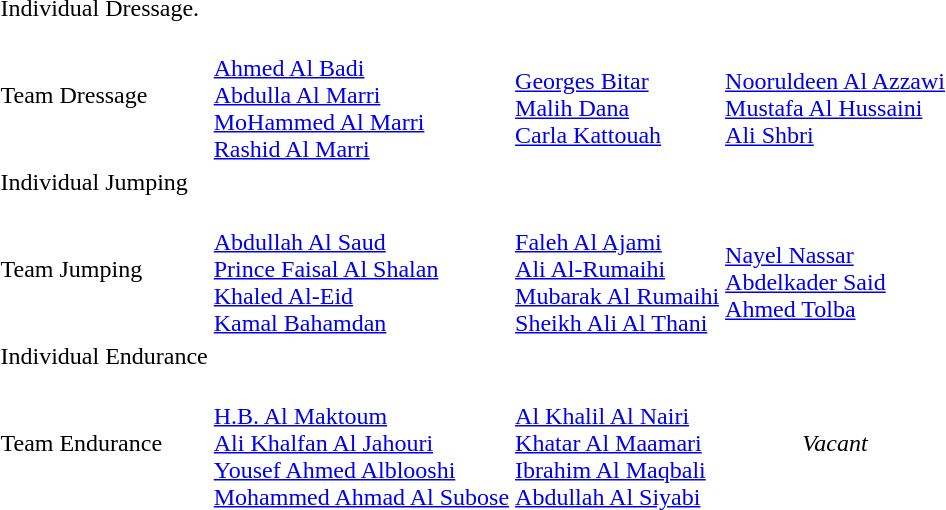<table>
<tr>
<td>Individual Dressage.</td>
<td></td>
<td></td>
<td></td>
</tr>
<tr>
<td>Team Dressage</td>
<td><br><a href='#'>Ahmed Al Badi</a><br><a href='#'>Abdulla Al Marri</a><br><a href='#'>MoHammed Al Marri</a><br><a href='#'>Rashid Al Marri</a></td>
<td><br><a href='#'>Georges Bitar</a><br><a href='#'>Malih Dana</a><br><a href='#'>Carla Kattouah</a></td>
<td><br><a href='#'>Nooruldeen Al Azzawi</a><br><a href='#'>Mustafa Al Hussaini</a><br><a href='#'>Ali Shbri</a></td>
</tr>
<tr>
<td>Individual Jumping</td>
<td></td>
<td></td>
<td></td>
</tr>
<tr>
<td>Team Jumping</td>
<td><br><a href='#'>Abdullah Al Saud</a><br><a href='#'>Prince Faisal Al Shalan</a><br><a href='#'>Khaled Al-Eid</a><br><a href='#'>Kamal Bahamdan</a></td>
<td><br><a href='#'>Faleh Al Ajami</a><br><a href='#'>Ali Al-Rumaihi</a><br><a href='#'>Mubarak Al Rumaihi</a><br><a href='#'>Sheikh Ali Al Thani</a></td>
<td><br><a href='#'>Nayel Nassar</a><br><a href='#'>Abdelkader Said</a><br><a href='#'>Ahmed Tolba</a></td>
</tr>
<tr>
<td>Individual Endurance</td>
<td></td>
<td></td>
<td></td>
</tr>
<tr>
<td>Team Endurance</td>
<td><br><a href='#'>H.B. Al Maktoum</a><br><a href='#'>Ali Khalfan Al Jahouri</a><br><a href='#'>Yousef Ahmed Alblooshi</a><br><a href='#'>Mohammed Ahmad Al Subose</a></td>
<td><br><a href='#'>Al Khalil Al Nairi</a><br><a href='#'>Khatar Al Maamari</a><br><a href='#'>Ibrahim Al Maqbali</a><br><a href='#'>Abdullah Al Siyabi</a></td>
<td align=center><em>Vacant</em></td>
</tr>
</table>
